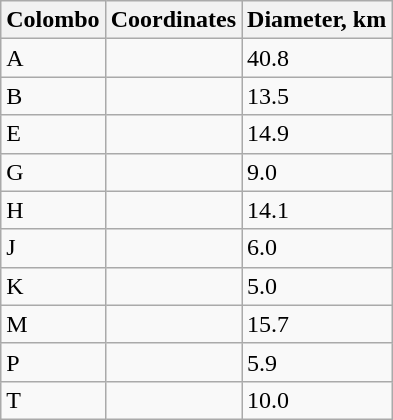<table class="wikitable sortable" align="center">
<tr>
<th>Colombo</th>
<th class="unsortable">Coordinates</th>
<th>Diameter, km</th>
</tr>
<tr>
<td>A</td>
<td></td>
<td>40.8</td>
</tr>
<tr>
<td>B</td>
<td></td>
<td>13.5</td>
</tr>
<tr>
<td>E</td>
<td></td>
<td>14.9</td>
</tr>
<tr>
<td>G</td>
<td></td>
<td>9.0</td>
</tr>
<tr>
<td>H</td>
<td></td>
<td>14.1</td>
</tr>
<tr>
<td>J</td>
<td></td>
<td>6.0</td>
</tr>
<tr>
<td>K</td>
<td></td>
<td>5.0</td>
</tr>
<tr>
<td>M</td>
<td></td>
<td>15.7</td>
</tr>
<tr>
<td>P</td>
<td></td>
<td>5.9</td>
</tr>
<tr>
<td>T</td>
<td></td>
<td>10.0</td>
</tr>
</table>
